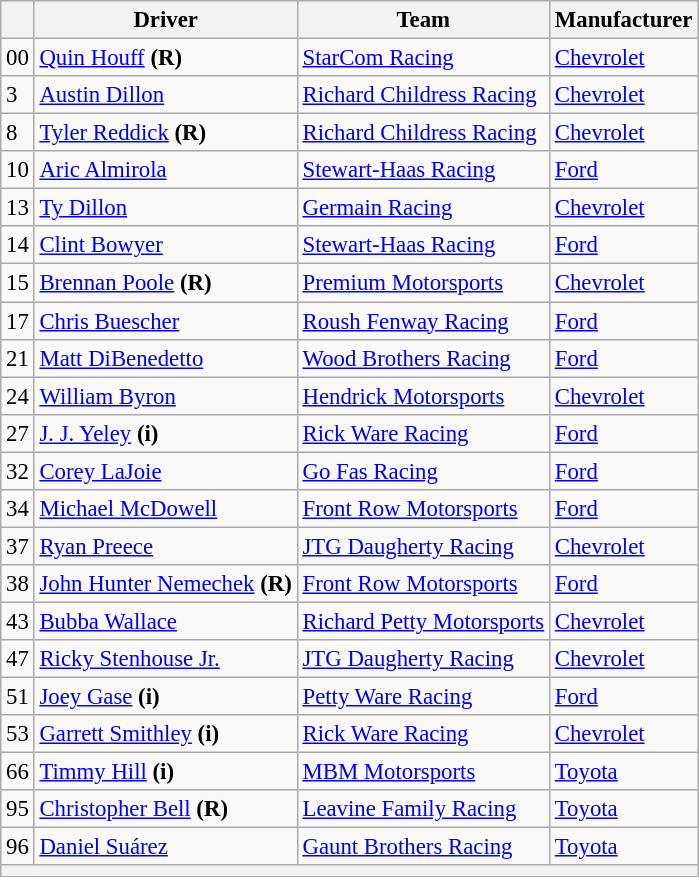<table class="wikitable" style="font-size:95%">
<tr>
<th></th>
<th>Driver</th>
<th>Team</th>
<th>Manufacturer</th>
</tr>
<tr>
<td>00</td>
<td><a href='#'>Quin Houff</a> <strong>(R)</strong></td>
<td><a href='#'>StarCom Racing</a></td>
<td><a href='#'>Chevrolet</a></td>
</tr>
<tr>
<td>3</td>
<td><a href='#'>Austin Dillon</a></td>
<td><a href='#'>Richard Childress Racing</a></td>
<td><a href='#'>Chevrolet</a></td>
</tr>
<tr>
<td>8</td>
<td><a href='#'>Tyler Reddick</a> <strong>(R)</strong></td>
<td><a href='#'>Richard Childress Racing</a></td>
<td><a href='#'>Chevrolet</a></td>
</tr>
<tr>
<td>10</td>
<td><a href='#'>Aric Almirola</a></td>
<td><a href='#'>Stewart-Haas Racing</a></td>
<td><a href='#'>Ford</a></td>
</tr>
<tr>
<td>13</td>
<td><a href='#'>Ty Dillon</a></td>
<td><a href='#'>Germain Racing</a></td>
<td><a href='#'>Chevrolet</a></td>
</tr>
<tr>
<td>14</td>
<td><a href='#'>Clint Bowyer</a></td>
<td><a href='#'>Stewart-Haas Racing</a></td>
<td><a href='#'>Ford</a></td>
</tr>
<tr>
<td>15</td>
<td><a href='#'>Brennan Poole</a> <strong>(R)</strong></td>
<td><a href='#'>Premium Motorsports</a></td>
<td><a href='#'>Chevrolet</a></td>
</tr>
<tr>
<td>17</td>
<td><a href='#'>Chris Buescher</a></td>
<td><a href='#'>Roush Fenway Racing</a></td>
<td><a href='#'>Ford</a></td>
</tr>
<tr>
<td>21</td>
<td><a href='#'>Matt DiBenedetto</a></td>
<td><a href='#'>Wood Brothers Racing</a></td>
<td><a href='#'>Ford</a></td>
</tr>
<tr>
<td>24</td>
<td><a href='#'>William Byron</a></td>
<td><a href='#'>Hendrick Motorsports</a></td>
<td><a href='#'>Chevrolet</a></td>
</tr>
<tr>
<td>27</td>
<td><a href='#'>J. J. Yeley</a> <strong>(i)</strong></td>
<td><a href='#'>Rick Ware Racing</a></td>
<td><a href='#'>Ford</a></td>
</tr>
<tr>
<td>32</td>
<td><a href='#'>Corey LaJoie</a></td>
<td><a href='#'>Go Fas Racing</a></td>
<td><a href='#'>Ford</a></td>
</tr>
<tr>
<td>34</td>
<td><a href='#'>Michael McDowell</a></td>
<td><a href='#'>Front Row Motorsports</a></td>
<td><a href='#'>Ford</a></td>
</tr>
<tr>
<td>37</td>
<td><a href='#'>Ryan Preece</a></td>
<td><a href='#'>JTG Daugherty Racing</a></td>
<td><a href='#'>Chevrolet</a></td>
</tr>
<tr>
<td>38</td>
<td><a href='#'>John Hunter Nemechek</a> <strong>(R)</strong></td>
<td><a href='#'>Front Row Motorsports</a></td>
<td><a href='#'>Ford</a></td>
</tr>
<tr>
<td>43</td>
<td><a href='#'>Bubba Wallace</a></td>
<td><a href='#'>Richard Petty Motorsports</a></td>
<td><a href='#'>Chevrolet</a></td>
</tr>
<tr>
<td>47</td>
<td><a href='#'>Ricky Stenhouse Jr.</a></td>
<td><a href='#'>JTG Daugherty Racing</a></td>
<td><a href='#'>Chevrolet</a></td>
</tr>
<tr>
<td>51</td>
<td><a href='#'>Joey Gase</a> <strong>(i)</strong></td>
<td><a href='#'>Petty Ware Racing</a></td>
<td><a href='#'>Ford</a></td>
</tr>
<tr>
<td>53</td>
<td><a href='#'>Garrett Smithley</a> <strong>(i)</strong></td>
<td><a href='#'>Rick Ware Racing</a></td>
<td><a href='#'>Chevrolet</a></td>
</tr>
<tr>
<td>66</td>
<td><a href='#'>Timmy Hill</a> <strong>(i)</strong></td>
<td><a href='#'>MBM Motorsports</a></td>
<td><a href='#'>Toyota</a></td>
</tr>
<tr>
<td>95</td>
<td><a href='#'>Christopher Bell</a> <strong>(R)</strong></td>
<td><a href='#'>Leavine Family Racing</a></td>
<td><a href='#'>Toyota</a></td>
</tr>
<tr>
<td>96</td>
<td><a href='#'>Daniel Suárez</a></td>
<td><a href='#'>Gaunt Brothers Racing</a></td>
<td><a href='#'>Toyota</a></td>
</tr>
<tr>
<th colspan="4"></th>
</tr>
</table>
